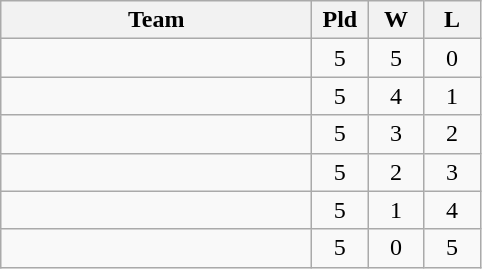<table class=wikitable style="text-align:center">
<tr>
<th width=200>Team</th>
<th width=30>Pld</th>
<th width=30>W</th>
<th width=30>L</th>
</tr>
<tr>
<td style="text-align:left"></td>
<td>5</td>
<td>5</td>
<td>0</td>
</tr>
<tr>
<td style="text-align:left"></td>
<td>5</td>
<td>4</td>
<td>1</td>
</tr>
<tr>
<td style="text-align:left"></td>
<td>5</td>
<td>3</td>
<td>2</td>
</tr>
<tr>
<td style="text-align:left"></td>
<td>5</td>
<td>2</td>
<td>3</td>
</tr>
<tr>
<td style="text-align:left"></td>
<td>5</td>
<td>1</td>
<td>4</td>
</tr>
<tr>
<td style="text-align:left"></td>
<td>5</td>
<td>0</td>
<td>5</td>
</tr>
</table>
